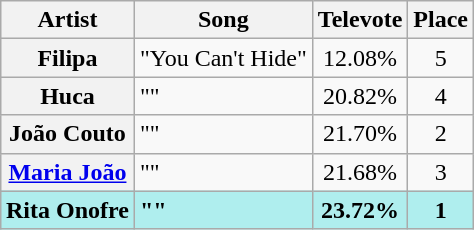<table class="sortable wikitable plainrowheaders" style="margin: 1em auto 1em auto; text-align:center;">
<tr>
<th scope="col">Artist</th>
<th scope="col">Song</th>
<th scope="col">Televote</th>
<th scope="col">Place</th>
</tr>
<tr>
<th scope="row">Filipa</th>
<td align="left">"You Can't Hide"</td>
<td>12.08%</td>
<td>5</td>
</tr>
<tr>
<th scope="row">Huca</th>
<td align="left">""</td>
<td>20.82%</td>
<td>4</td>
</tr>
<tr>
<th scope="row">João Couto</th>
<td align="left">""</td>
<td>21.70%</td>
<td>2</td>
</tr>
<tr>
<th scope="row"><a href='#'>Maria João</a></th>
<td align="left">""</td>
<td>21.68%</td>
<td>3</td>
</tr>
<tr style="font-weight:bold; background:paleturquoise;">
<th scope="row" style="font-weight:bold; background:paleturquoise;">Rita Onofre</th>
<td align="left">""</td>
<td>23.72%</td>
<td>1</td>
</tr>
</table>
